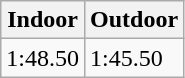<table class="wikitable" border="1" align="upright">
<tr>
<th>Indoor</th>
<th>Outdoor</th>
</tr>
<tr>
<td>1:48.50</td>
<td>1:45.50</td>
</tr>
</table>
